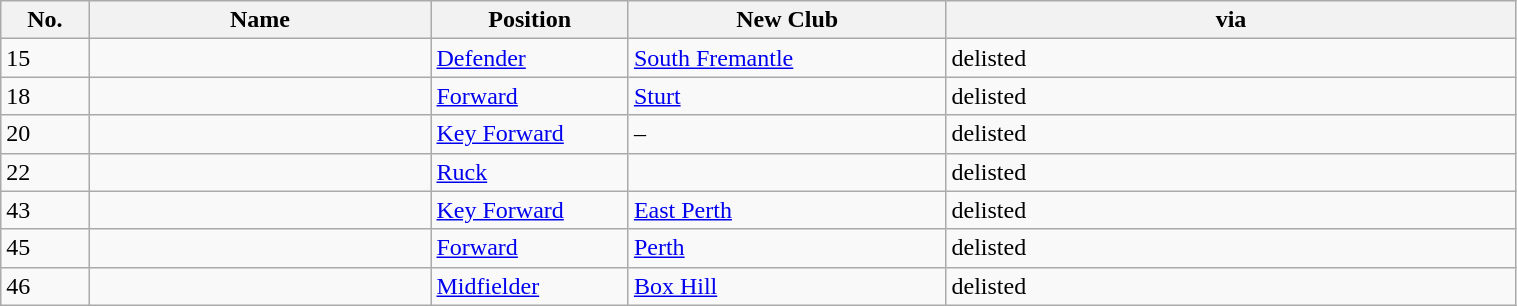<table class="wikitable sortable" style="width:80%;">
<tr>
<th width="1%">No.</th>
<th width="6%">Name</th>
<th width="2%">Position</th>
<th width="5%">New Club</th>
<th width="10%">via</th>
</tr>
<tr>
<td align="left">15</td>
<td></td>
<td><a href='#'>Defender</a></td>
<td><a href='#'>South Fremantle</a></td>
<td>delisted</td>
</tr>
<tr>
<td align="left">18</td>
<td></td>
<td><a href='#'>Forward</a></td>
<td><a href='#'>Sturt</a></td>
<td>delisted</td>
</tr>
<tr>
<td align="left">20</td>
<td></td>
<td><a href='#'>Key Forward</a></td>
<td>–</td>
<td>delisted</td>
</tr>
<tr>
<td align="left">22</td>
<td></td>
<td><a href='#'>Ruck</a></td>
<td></td>
<td>delisted</td>
</tr>
<tr>
<td align="left">43</td>
<td></td>
<td><a href='#'>Key Forward</a></td>
<td><a href='#'>East Perth</a></td>
<td>delisted</td>
</tr>
<tr>
<td align="left">45</td>
<td></td>
<td><a href='#'>Forward</a></td>
<td><a href='#'>Perth</a></td>
<td>delisted</td>
</tr>
<tr>
<td align="left">46</td>
<td></td>
<td><a href='#'>Midfielder</a></td>
<td><a href='#'>Box Hill</a></td>
<td>delisted</td>
</tr>
</table>
